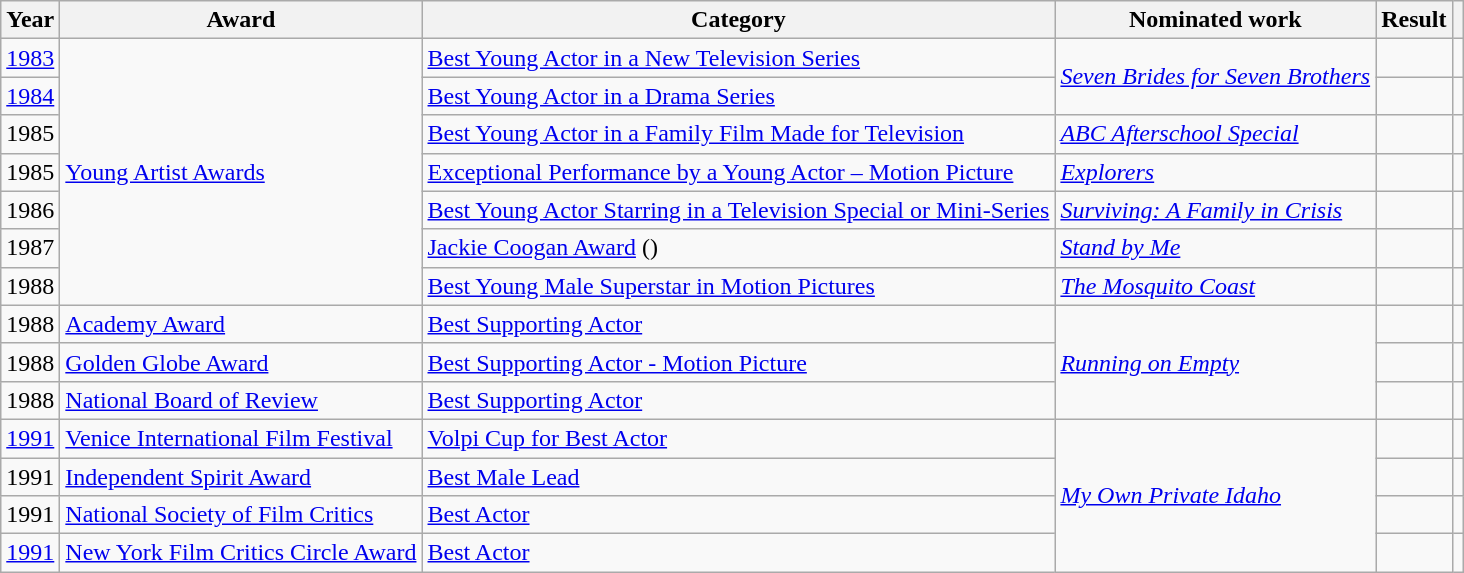<table class="wikitable sortable">
<tr>
<th>Year</th>
<th>Award</th>
<th>Category</th>
<th>Nominated work</th>
<th>Result</th>
<th class="unsortable"></th>
</tr>
<tr>
<td><a href='#'>1983</a></td>
<td rowspan=7><a href='#'>Young Artist Awards</a></td>
<td><a href='#'>Best Young Actor in a New Television Series</a></td>
<td rowspan=2><em><a href='#'>Seven Brides for Seven Brothers</a></em></td>
<td></td>
<td></td>
</tr>
<tr>
<td><a href='#'>1984</a></td>
<td><a href='#'>Best Young Actor in a Drama Series</a></td>
<td></td>
<td></td>
</tr>
<tr>
<td>1985</td>
<td><a href='#'>Best Young Actor in a Family Film Made for Television</a></td>
<td><em><a href='#'>ABC Afterschool Special</a></em></td>
<td></td>
<td></td>
</tr>
<tr>
<td>1985</td>
<td><a href='#'>Exceptional Performance by a Young Actor – Motion Picture</a></td>
<td><em><a href='#'>Explorers</a></em></td>
<td></td>
<td></td>
</tr>
<tr>
<td>1986</td>
<td><a href='#'>Best Young Actor Starring in a Television Special or Mini-Series</a></td>
<td><em><a href='#'>Surviving: A Family in Crisis</a></em></td>
<td></td>
<td></td>
</tr>
<tr>
<td>1987</td>
<td><a href='#'>Jackie Coogan Award</a> ()</td>
<td><em><a href='#'>Stand by Me</a></em></td>
<td></td>
<td></td>
</tr>
<tr>
<td>1988</td>
<td><a href='#'>Best Young Male Superstar in Motion Pictures</a></td>
<td><em><a href='#'>The Mosquito Coast</a></em></td>
<td></td>
<td></td>
</tr>
<tr>
<td>1988</td>
<td><a href='#'>Academy Award</a></td>
<td><a href='#'>Best Supporting Actor</a></td>
<td rowspan=3><em><a href='#'>Running on Empty</a></em></td>
<td></td>
</tr>
<tr>
<td>1988</td>
<td><a href='#'>Golden Globe Award</a></td>
<td><a href='#'>Best Supporting Actor - Motion Picture</a></td>
<td></td>
<td></td>
</tr>
<tr>
<td>1988</td>
<td><a href='#'>National Board of Review</a></td>
<td><a href='#'>Best Supporting Actor</a></td>
<td></td>
<td></td>
</tr>
<tr>
<td><a href='#'>1991</a></td>
<td><a href='#'>Venice International Film Festival</a></td>
<td><a href='#'>Volpi Cup for Best Actor</a></td>
<td rowspan=4><em><a href='#'>My Own Private Idaho</a></em></td>
<td></td>
<td></td>
</tr>
<tr>
<td>1991</td>
<td><a href='#'>Independent Spirit Award</a></td>
<td><a href='#'>Best Male Lead</a></td>
<td></td>
<td></td>
</tr>
<tr>
<td>1991</td>
<td><a href='#'>National Society of Film Critics</a></td>
<td><a href='#'>Best Actor</a></td>
<td></td>
<td></td>
</tr>
<tr>
<td><a href='#'>1991</a></td>
<td><a href='#'>New York Film Critics Circle Award</a></td>
<td><a href='#'>Best Actor</a></td>
<td></td>
<td></td>
</tr>
</table>
